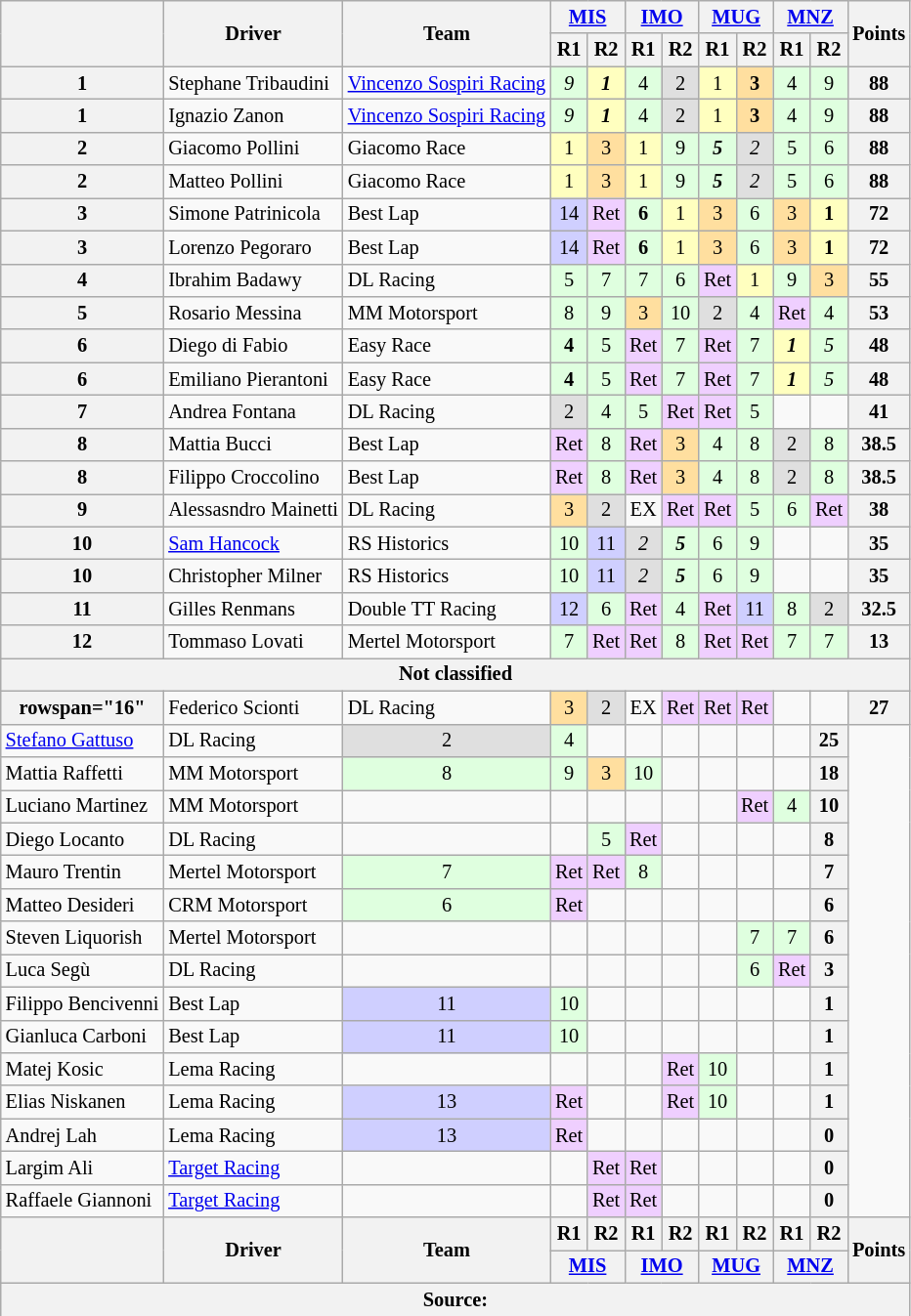<table class="wikitable" style="font-size:85%; text-align:center;">
<tr>
<th rowspan="2"></th>
<th rowspan="2">Driver</th>
<th rowspan="2">Team</th>
<th colspan="2"><a href='#'>MIS</a><br></th>
<th colspan="2"><a href='#'>IMO</a><br></th>
<th colspan="2"><a href='#'>MUG</a><br></th>
<th colspan="2"><a href='#'>MNZ</a><br></th>
<th rowspan="2">Points</th>
</tr>
<tr>
<th>R1</th>
<th>R2</th>
<th>R1</th>
<th>R2</th>
<th>R1</th>
<th>R2</th>
<th>R1</th>
<th>R2</th>
</tr>
<tr>
<th>1</th>
<td style="text-align:left"> Stephane Tribaudini</td>
<td style="text-align:left"> <a href='#'>Vincenzo Sospiri Racing</a></td>
<td style="background:#DFFFDF"><em>9</em></td>
<td style="background:#FFFFBF"><strong><em>1</em></strong></td>
<td style="background:#DFFFDF">4</td>
<td style="background:#DFDFDF">2</td>
<td style="background:#FFFFBF">1</td>
<td style="background:#FFDF9F"><strong>3</strong></td>
<td style="background:#DFFFDF">4</td>
<td style="background:#DFFFDF">9</td>
<th>88</th>
</tr>
<tr>
<th>1</th>
<td style="text-align:left"> Ignazio Zanon</td>
<td style="text-align:left"> <a href='#'>Vincenzo Sospiri Racing</a></td>
<td style="background:#DFFFDF"><em>9</em></td>
<td style="background:#FFFFBF"><strong><em>1</em></strong></td>
<td style="background:#DFFFDF">4</td>
<td style="background:#DFDFDF">2</td>
<td style="background:#FFFFBF">1</td>
<td style="background:#FFDF9F"><strong>3</strong></td>
<td style="background:#DFFFDF">4</td>
<td style="background:#DFFFDF">9</td>
<th>88</th>
</tr>
<tr>
<th>2</th>
<td style="text-align:left"> Giacomo Pollini</td>
<td style="text-align:left"> Giacomo Race</td>
<td style="background:#FFFFBF">1</td>
<td style="background:#FFDF9F">3</td>
<td style="background:#FFFFBF">1</td>
<td style="background:#DFFFDF">9</td>
<td style="background:#DFFFDF"><strong><em>5</em></strong></td>
<td style="background:#DFDFDF"><em>2</em></td>
<td style="background:#DFFFDF">5</td>
<td style="background:#DFFFDF">6</td>
<th>88</th>
</tr>
<tr>
<th>2</th>
<td style="text-align:left"> Matteo Pollini</td>
<td style="text-align:left"> Giacomo Race</td>
<td style="background:#FFFFBF">1</td>
<td style="background:#FFDF9F">3</td>
<td style="background:#FFFFBF">1</td>
<td style="background:#DFFFDF">9</td>
<td style="background:#DFFFDF"><strong><em>5</em></strong></td>
<td style="background:#DFDFDF"><em>2</em></td>
<td style="background:#DFFFDF">5</td>
<td style="background:#DFFFDF">6</td>
<th>88</th>
</tr>
<tr>
<th>3</th>
<td style="text-align:left"> Simone Patrinicola</td>
<td style="text-align:left"> Best Lap</td>
<td style="background:#CFCFFF">14</td>
<td style="background:#EFCFFF">Ret</td>
<td style="background:#DFFFDF"><strong>6</strong></td>
<td style="background:#FFFFBF">1</td>
<td style="background:#FFDF9F">3</td>
<td style="background:#DFFFDF">6</td>
<td style="background:#FFDF9F">3</td>
<td style="background:#FFFFBF"><strong>1</strong></td>
<th>72</th>
</tr>
<tr>
<th>3</th>
<td style="text-align:left"> Lorenzo Pegoraro</td>
<td style="text-align:left"> Best Lap</td>
<td style="background:#CFCFFF">14</td>
<td style="background:#EFCFFF">Ret</td>
<td style="background:#DFFFDF"><strong>6</strong></td>
<td style="background:#FFFFBF">1</td>
<td style="background:#FFDF9F">3</td>
<td style="background:#DFFFDF">6</td>
<td style="background:#FFDF9F">3</td>
<td style="background:#FFFFBF"><strong>1</strong></td>
<th>72</th>
</tr>
<tr>
<th>4</th>
<td style="text-align:left"> Ibrahim Badawy</td>
<td style="text-align:left"> DL Racing</td>
<td style="background:#DFFFDF">5</td>
<td style="background:#DFFFDF">7</td>
<td style="background:#DFFFDF">7</td>
<td style="background:#DFFFDF">6</td>
<td style="background:#EFCFFF">Ret</td>
<td style="background:#FFFFBF">1</td>
<td style="background:#DFFFDF">9</td>
<td style="background:#FFDF9F">3</td>
<th>55</th>
</tr>
<tr>
<th>5</th>
<td style="text-align:left"> Rosario Messina</td>
<td style="text-align:left"> MM Motorsport</td>
<td style="background:#DFFFDF">8</td>
<td style="background:#DFFFDF">9</td>
<td style="background:#FFDF9F">3</td>
<td style="background:#DFFFDF">10</td>
<td style="background:#DFDFDF">2</td>
<td style="background:#DFFFDF">4</td>
<td style="background:#EFCFFF">Ret</td>
<td style="background:#DFFFDF">4</td>
<th>53</th>
</tr>
<tr>
<th>6</th>
<td style="text-align:left"> Diego di Fabio</td>
<td style="text-align:left"> Easy Race</td>
<td style="background:#DFFFDF"><strong>4</strong></td>
<td style="background:#DFFFDF">5</td>
<td style="background:#EFCFFF">Ret</td>
<td style="background:#DFFFDF">7</td>
<td style="background:#EFCFFF">Ret</td>
<td style="background:#DFFFDF">7</td>
<td style="background:#FFFFBF"><strong><em>1</em></strong></td>
<td style="background:#DFFFDF"><em>5</em></td>
<th>48</th>
</tr>
<tr>
<th>6</th>
<td style="text-align:left"> Emiliano Pierantoni</td>
<td style="text-align:left"> Easy Race</td>
<td style="background:#DFFFDF"><strong>4</strong></td>
<td style="background:#DFFFDF">5</td>
<td style="background:#EFCFFF">Ret</td>
<td style="background:#DFFFDF">7</td>
<td style="background:#EFCFFF">Ret</td>
<td style="background:#DFFFDF">7</td>
<td style="background:#FFFFBF"><strong><em>1</em></strong></td>
<td style="background:#DFFFDF"><em>5</em></td>
<th>48</th>
</tr>
<tr>
<th>7</th>
<td style="text-align:left"> Andrea Fontana</td>
<td style="text-align:left"> DL Racing</td>
<td style="background:#DFDFDF">2</td>
<td style="background:#DFFFDF">4</td>
<td style="background:#DFFFDF">5</td>
<td style="background:#EFCFFF">Ret</td>
<td style="background:#EFCFFF">Ret</td>
<td style="background:#DFFFDF">5</td>
<td style="background:#"></td>
<td style="background:#"></td>
<th>41</th>
</tr>
<tr>
<th>8</th>
<td style="text-align:left"> Mattia Bucci</td>
<td style="text-align:left"> Best Lap</td>
<td style="background:#EFCFFF">Ret</td>
<td style="background:#DFFFDF">8</td>
<td style="background:#EFCFFF">Ret</td>
<td style="background:#FFDF9F">3</td>
<td style="background:#DFFFDF">4</td>
<td style="background:#DFFFDF">8</td>
<td style="background:#DFDFDF">2</td>
<td style="background:#DFFFDF">8</td>
<th>38.5</th>
</tr>
<tr>
<th>8</th>
<td style="text-align:left"> Filippo Croccolino</td>
<td style="text-align:left"> Best Lap</td>
<td style="background:#EFCFFF">Ret</td>
<td style="background:#DFFFDF">8</td>
<td style="background:#EFCFFF">Ret</td>
<td style="background:#FFDF9F">3</td>
<td style="background:#DFFFDF">4</td>
<td style="background:#DFFFDF">8</td>
<td style="background:#DFDFDF">2</td>
<td style="background:#DFFFDF">8</td>
<th>38.5</th>
</tr>
<tr>
<th>9</th>
<td style="text-align:left"> Alessasndro Mainetti</td>
<td style="text-align:left"> DL Racing</td>
<td style="background:#FFDF9F">3</td>
<td style="background:#DFDFDF">2</td>
<td style="background:#">EX</td>
<td style="background:#EFCFFF">Ret</td>
<td style="background:#EFCFFF">Ret</td>
<td style="background:#DFFFDF">5</td>
<td style="background:#DFFFDF">6</td>
<td style="background:#EFCFFF">Ret</td>
<th>38</th>
</tr>
<tr>
<th>10</th>
<td style="text-align:left"> <a href='#'>Sam Hancock</a></td>
<td style="text-align:left"> RS Historics</td>
<td style="background:#DFFFDF">10</td>
<td style="background:#CFCFFF">11</td>
<td style="background:#DFDFDF"><em>2</em></td>
<td style="background:#DFFFDF"><strong><em>5</em></strong></td>
<td style="background:#DFFFDF">6</td>
<td style="background:#DFFFDF">9</td>
<td style="background:#"></td>
<td style="background:#"></td>
<th>35</th>
</tr>
<tr>
<th>10</th>
<td style="text-align:left"> Christopher Milner</td>
<td style="text-align:left"> RS Historics</td>
<td style="background:#DFFFDF">10</td>
<td style="background:#CFCFFF">11</td>
<td style="background:#DFDFDF"><em>2</em></td>
<td style="background:#DFFFDF"><strong><em>5</em></strong></td>
<td style="background:#DFFFDF">6</td>
<td style="background:#DFFFDF">9</td>
<td style="background:#"></td>
<td style="background:#"></td>
<th>35</th>
</tr>
<tr>
<th>11</th>
<td style="text-align:left"> Gilles Renmans</td>
<td style="text-align:left"> Double TT Racing</td>
<td style="background:#CFCFFF">12</td>
<td style="background:#DFFFDF">6</td>
<td style="background:#EFCFFF">Ret</td>
<td style="background:#DFFFDF">4</td>
<td style="background:#EFCFFF">Ret</td>
<td style="background:#CFCFFF">11</td>
<td style="background:#DFFFDF">8</td>
<td style="background:#DFDFDF">2</td>
<th>32.5</th>
</tr>
<tr>
<th>12</th>
<td style="text-align:left"> Tommaso Lovati</td>
<td style="text-align:left"> Mertel Motorsport</td>
<td style="background:#DFFFDF">7</td>
<td style="background:#EFCFFF">Ret</td>
<td style="background:#EFCFFF">Ret</td>
<td style="background:#DFFFDF">8</td>
<td style="background:#EFCFFF">Ret</td>
<td style="background:#EFCFFF">Ret</td>
<td style="background:#DFFFDF">7</td>
<td style="background:#DFFFDF">7</td>
<th>13</th>
</tr>
<tr>
<th colspan="12">Not classified</th>
</tr>
<tr>
<th>rowspan="16" </th>
<td style="text-align:left"> Federico Scionti</td>
<td style="text-align:left"> DL Racing</td>
<td style="background:#FFDF9F">3</td>
<td style="background:#DFDFDF">2</td>
<td style="background:#">EX</td>
<td style="background:#EFCFFF">Ret</td>
<td style="background:#EFCFFF">Ret</td>
<td style="background:#EFCFFF">Ret</td>
<td style="background:#"></td>
<td style="background:#"></td>
<th>27</th>
</tr>
<tr>
<td style="text-align:left"> <a href='#'>Stefano Gattuso</a></td>
<td style="text-align:left"> DL Racing</td>
<td style="background:#DFDFDF">2</td>
<td style="background:#DFFFDF">4</td>
<td style="background:#"></td>
<td style="background:#"></td>
<td style="background:#"></td>
<td style="background:#"></td>
<td style="background:#"></td>
<td style="background:#"></td>
<th>25</th>
</tr>
<tr>
<td style="text-align:left"> Mattia Raffetti</td>
<td style="text-align:left"> MM Motorsport</td>
<td style="background:#DFFFDF">8</td>
<td style="background:#DFFFDF">9</td>
<td style="background:#FFDF9F">3</td>
<td style="background:#DFFFDF">10</td>
<td style="background:#"></td>
<td style="background:#"></td>
<td style="background:#"></td>
<td style="background:#"></td>
<th>18</th>
</tr>
<tr>
<td style="text-align:left"> Luciano Martinez</td>
<td style="text-align:left"> MM Motorsport</td>
<td style="background:#"></td>
<td style="background:#"></td>
<td style="background:#"></td>
<td style="background:#"></td>
<td style="background:#"></td>
<td style="background:#"></td>
<td style="background:#EFCFFF">Ret</td>
<td style="background:#DFFFDF">4</td>
<th>10</th>
</tr>
<tr>
<td style="text-align:left"> Diego Locanto</td>
<td style="text-align:left"> DL Racing</td>
<td style="background:#"></td>
<td style="background:#"></td>
<td style="background:#DFFFDF">5</td>
<td style="background:#EFCFFF">Ret</td>
<td style="background:#"></td>
<td style="background:#"></td>
<td style="background:#"></td>
<td style="background:#"></td>
<th>8</th>
</tr>
<tr>
<td style="text-align:left"> Mauro Trentin</td>
<td style="text-align:left"> Mertel Motorsport</td>
<td style="background:#DFFFDF">7</td>
<td style="background:#EFCFFF">Ret</td>
<td style="background:#EFCFFF">Ret</td>
<td style="background:#DFFFDF">8</td>
<td style="background:#"></td>
<td style="background:#"></td>
<td style="background:#"></td>
<td style="background:#"></td>
<th>7</th>
</tr>
<tr>
<td style="text-align:left"> Matteo Desideri</td>
<td style="text-align:left"> CRM Motorsport</td>
<td style="background:#DFFFDF">6</td>
<td style="background:#EFCFFF">Ret</td>
<td style="background:#"></td>
<td style="background:#"></td>
<td style="background:#"></td>
<td style="background:#"></td>
<td style="background:#"></td>
<td style="background:#"></td>
<th>6</th>
</tr>
<tr>
<td style="text-align:left"> Steven Liquorish</td>
<td style="text-align:left"> Mertel Motorsport</td>
<td style="background:#"></td>
<td style="background:#"></td>
<td style="background:#"></td>
<td style="background:#"></td>
<td style="background:#"></td>
<td style="background:#"></td>
<td style="background:#DFFFDF">7</td>
<td style="background:#DFFFDF">7</td>
<th>6</th>
</tr>
<tr>
<td style="text-align:left"> Luca Segù</td>
<td style="text-align:left"> DL Racing</td>
<td style="background:#"></td>
<td style="background:#"></td>
<td style="background:#"></td>
<td style="background:#"></td>
<td style="background:#"></td>
<td style="background:#"></td>
<td style="background:#DFFFDF">6</td>
<td style="background:#EFCFFF">Ret</td>
<th>3</th>
</tr>
<tr>
<td style="text-align:left"> Filippo Bencivenni</td>
<td style="text-align:left"> Best Lap</td>
<td style="background:#CFCFFF">11</td>
<td style="background:#DFFFDF">10</td>
<td style="background:#"></td>
<td style="background:#"></td>
<td style="background:#"></td>
<td style="background:#"></td>
<td style="background:#"></td>
<td style="background:#"></td>
<th>1</th>
</tr>
<tr>
<td style="text-align:left"> Gianluca Carboni</td>
<td style="text-align:left"> Best Lap</td>
<td style="background:#CFCFFF">11</td>
<td style="background:#DFFFDF">10</td>
<td style="background:#"></td>
<td style="background:#"></td>
<td style="background:#"></td>
<td style="background:#"></td>
<td style="background:#"></td>
<td style="background:#"></td>
<th>1</th>
</tr>
<tr>
<td style="text-align:left"> Matej Kosic</td>
<td style="text-align:left"> Lema Racing</td>
<td style="background:#"></td>
<td style="background:#"></td>
<td style="background:#"></td>
<td style="background:#"></td>
<td style="background:#EFCFFF">Ret</td>
<td style="background:#DFFFDF">10</td>
<td style="background:#"></td>
<td style="background:#"></td>
<th>1</th>
</tr>
<tr>
<td style="text-align:left"> Elias Niskanen</td>
<td style="text-align:left"> Lema Racing</td>
<td style="background:#CFCFFF">13</td>
<td style="background:#EFCFFF">Ret</td>
<td style="background:#"></td>
<td style="background:#"></td>
<td style="background:#EFCFFF">Ret</td>
<td style="background:#DFFFDF">10</td>
<td style="background:#"></td>
<td style="background:#"></td>
<th>1</th>
</tr>
<tr>
<td style="text-align:left"> Andrej Lah</td>
<td style="text-align:left"> Lema Racing</td>
<td style="background:#CFCFFF">13</td>
<td style="background:#EFCFFF">Ret</td>
<td style="background:#"></td>
<td style="background:#"></td>
<td style="background:#"></td>
<td style="background:#"></td>
<td style="background:#"></td>
<td style="background:#"></td>
<th>0</th>
</tr>
<tr>
<td style="text-align:left"> Largim Ali</td>
<td style="text-align:left"> <a href='#'>Target Racing</a></td>
<td style="background:#"></td>
<td style="background:#"></td>
<td style="background:#EFCFFF">Ret</td>
<td style="background:#EFCFFF">Ret</td>
<td style="background:#"></td>
<td style="background:#"></td>
<td style="background:#"></td>
<td style="background:#"></td>
<th>0</th>
</tr>
<tr>
<td style="text-align:left"> Raffaele Giannoni</td>
<td style="text-align:left"> <a href='#'>Target Racing</a></td>
<td style="background:#"></td>
<td style="background:#"></td>
<td style="background:#EFCFFF">Ret</td>
<td style="background:#EFCFFF">Ret</td>
<td style="background:#"></td>
<td style="background:#"></td>
<td style="background:#"></td>
<td style="background:#"></td>
<th>0</th>
</tr>
<tr>
<th rowspan="2"></th>
<th rowspan="2">Driver</th>
<th rowspan="2">Team</th>
<th>R1</th>
<th>R2</th>
<th>R1</th>
<th>R2</th>
<th>R1</th>
<th>R2</th>
<th>R1</th>
<th>R2</th>
<th rowspan="2">Points</th>
</tr>
<tr>
<th colspan="2"><a href='#'>MIS</a><br></th>
<th colspan="2"><a href='#'>IMO</a><br></th>
<th colspan="2"><a href='#'>MUG</a><br></th>
<th colspan="2"><a href='#'>MNZ</a><br></th>
</tr>
<tr>
<th colspan="12">Source:</th>
</tr>
</table>
